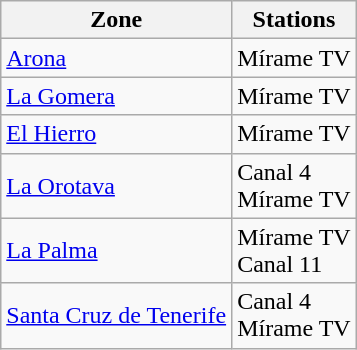<table class="wikitable">
<tr>
<th>Zone</th>
<th>Stations</th>
</tr>
<tr>
<td><a href='#'>Arona</a></td>
<td>Mírame TV</td>
</tr>
<tr>
<td><a href='#'>La Gomera</a></td>
<td>Mírame TV</td>
</tr>
<tr>
<td><a href='#'>El Hierro</a></td>
<td>Mírame TV</td>
</tr>
<tr>
<td><a href='#'>La Orotava</a></td>
<td>Canal 4<br>Mírame TV</td>
</tr>
<tr>
<td><a href='#'>La Palma</a></td>
<td>Mírame TV<br>Canal 11</td>
</tr>
<tr>
<td><a href='#'>Santa Cruz de Tenerife</a></td>
<td>Canal 4<br>Mírame TV</td>
</tr>
</table>
